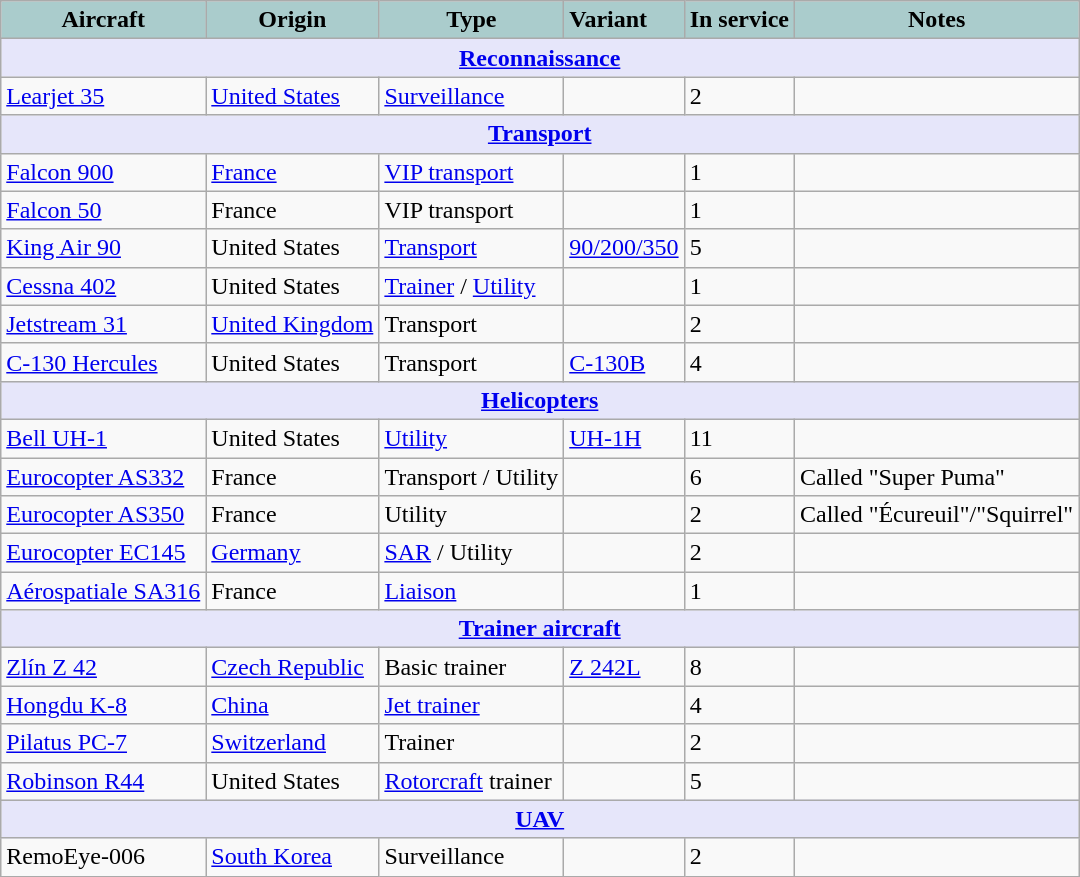<table class="wikitable">
<tr>
<th style="text-align:center; background:#acc;">Aircraft</th>
<th style="text-align: center; background:#acc;">Origin</th>
<th style="text-align:l center; background:#acc;">Type</th>
<th style="text-align:left; background:#acc;">Variant</th>
<th style="text-align:center; background:#acc;">In service</th>
<th style="text-align: center; background:#acc;">Notes</th>
</tr>
<tr>
<th style="align: center; background: lavender;" colspan="7"><a href='#'>Reconnaissance</a></th>
</tr>
<tr>
<td><a href='#'>Learjet 35</a></td>
<td><a href='#'>United States</a></td>
<td><a href='#'>Surveillance</a></td>
<td></td>
<td>2</td>
<td></td>
</tr>
<tr>
<th style="align: center; background: lavender;" colspan="7"><a href='#'>Transport</a></th>
</tr>
<tr>
<td><a href='#'>Falcon 900</a></td>
<td><a href='#'>France</a></td>
<td><a href='#'>VIP transport</a></td>
<td></td>
<td>1</td>
<td></td>
</tr>
<tr>
<td><a href='#'>Falcon 50</a></td>
<td>France</td>
<td>VIP transport</td>
<td></td>
<td>1</td>
<td></td>
</tr>
<tr>
<td><a href='#'>King Air 90</a></td>
<td>United States</td>
<td><a href='#'>Transport</a></td>
<td><a href='#'>90/200/350</a></td>
<td>5</td>
<td></td>
</tr>
<tr>
<td><a href='#'>Cessna 402</a></td>
<td>United States</td>
<td><a href='#'>Trainer</a> / <a href='#'>Utility</a></td>
<td></td>
<td>1</td>
<td></td>
</tr>
<tr>
<td><a href='#'>Jetstream 31</a></td>
<td><a href='#'>United Kingdom</a></td>
<td>Transport</td>
<td></td>
<td>2</td>
<td></td>
</tr>
<tr>
<td><a href='#'>C-130 Hercules</a></td>
<td>United States</td>
<td>Transport</td>
<td><a href='#'>C-130B</a></td>
<td>4</td>
<td></td>
</tr>
<tr>
<th style="align: center; background: lavender;" colspan="7"><a href='#'>Helicopters</a></th>
</tr>
<tr>
<td><a href='#'>Bell UH-1</a></td>
<td>United States</td>
<td><a href='#'>Utility</a></td>
<td><a href='#'>UH-1H</a></td>
<td>11</td>
<td></td>
</tr>
<tr>
<td><a href='#'>Eurocopter AS332</a></td>
<td>France</td>
<td>Transport / Utility</td>
<td></td>
<td>6</td>
<td>Called "Super Puma"</td>
</tr>
<tr>
<td><a href='#'>Eurocopter AS350</a></td>
<td>France</td>
<td>Utility</td>
<td></td>
<td>2</td>
<td>Called "Écureuil"/"Squirrel"</td>
</tr>
<tr>
<td><a href='#'>Eurocopter EC145</a></td>
<td><a href='#'>Germany</a></td>
<td><a href='#'>SAR</a> / Utility</td>
<td></td>
<td>2</td>
<td></td>
</tr>
<tr>
<td><a href='#'>Aérospatiale SA316</a></td>
<td>France</td>
<td><a href='#'>Liaison</a></td>
<td></td>
<td>1</td>
<td></td>
</tr>
<tr>
<th style="align: center; background: lavender;" colspan="7"><a href='#'>Trainer aircraft</a></th>
</tr>
<tr>
<td><a href='#'>Zlín Z 42</a></td>
<td><a href='#'>Czech Republic</a></td>
<td>Basic trainer</td>
<td><a href='#'>Z 242L</a></td>
<td>8</td>
<td></td>
</tr>
<tr>
<td><a href='#'>Hongdu K-8</a></td>
<td><a href='#'>China</a></td>
<td><a href='#'>Jet trainer</a></td>
<td></td>
<td>4</td>
<td></td>
</tr>
<tr>
<td><a href='#'>Pilatus PC-7</a></td>
<td><a href='#'>Switzerland</a></td>
<td>Trainer</td>
<td></td>
<td>2</td>
<td></td>
</tr>
<tr>
<td><a href='#'>Robinson R44</a></td>
<td>United States</td>
<td><a href='#'>Rotorcraft</a> trainer</td>
<td></td>
<td>5</td>
<td></td>
</tr>
<tr>
<th style="align: center; background: lavender;" colspan="7"><a href='#'>UAV</a></th>
</tr>
<tr>
<td>RemoEye-006</td>
<td><a href='#'>South Korea</a></td>
<td>Surveillance</td>
<td></td>
<td>2</td>
<td></td>
</tr>
</table>
